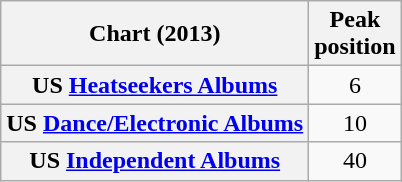<table class="wikitable sortable plainrowheaders">
<tr>
<th scope="col">Chart (2013)</th>
<th scope="col">Peak<br>position<br></th>
</tr>
<tr>
<th scope="row">US <a href='#'>Heatseekers Albums</a></th>
<td align="center">6</td>
</tr>
<tr>
<th scope="row">US <a href='#'>Dance/Electronic Albums</a></th>
<td align="center">10</td>
</tr>
<tr>
<th scope="row">US <a href='#'>Independent Albums</a></th>
<td align="center">40</td>
</tr>
</table>
